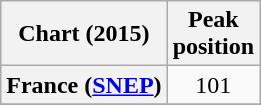<table class="wikitable sortable plainrowheaders" style="text-align:center;">
<tr>
<th>Chart (2015)</th>
<th>Peak<br>position</th>
</tr>
<tr>
<th scope="row">France (<a href='#'>SNEP</a>)</th>
<td>101</td>
</tr>
<tr>
</tr>
</table>
